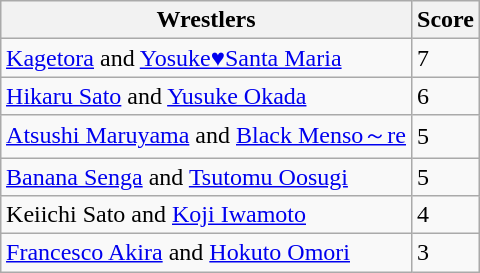<table class="wikitable" style="margin: 1em auto 1em auto">
<tr>
<th>Wrestlers</th>
<th>Score</th>
</tr>
<tr>
<td><a href='#'>Kagetora</a> and <a href='#'>Yosuke♥Santa Maria</a></td>
<td>7</td>
</tr>
<tr>
<td><a href='#'>Hikaru Sato</a> and <a href='#'>Yusuke Okada</a></td>
<td>6</td>
</tr>
<tr>
<td><a href='#'>Atsushi Maruyama</a> and <a href='#'>Black Menso～re</a></td>
<td>5</td>
</tr>
<tr>
<td><a href='#'>Banana Senga</a> and <a href='#'>Tsutomu Oosugi</a></td>
<td>5</td>
</tr>
<tr>
<td>Keiichi Sato and <a href='#'>Koji Iwamoto</a></td>
<td>4</td>
</tr>
<tr>
<td><a href='#'>Francesco Akira</a> and <a href='#'>Hokuto Omori</a></td>
<td>3</td>
</tr>
</table>
